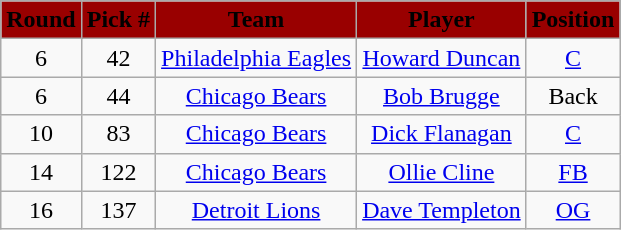<table class="wikitable" style="text-align:center">
<tr style="background:#900;">
<td><strong><span>Round</span></strong></td>
<td><strong><span>Pick #</span></strong></td>
<td><strong><span>Team</span></strong></td>
<td><strong><span>Player</span></strong></td>
<td><strong><span>Position</span></strong></td>
</tr>
<tr>
<td>6</td>
<td align=center>42</td>
<td><a href='#'>Philadelphia Eagles</a></td>
<td><a href='#'>Howard Duncan</a></td>
<td><a href='#'>C</a></td>
</tr>
<tr>
<td>6</td>
<td align=center>44</td>
<td><a href='#'>Chicago Bears</a></td>
<td><a href='#'>Bob Brugge</a></td>
<td>Back</td>
</tr>
<tr>
<td>10</td>
<td align=center>83</td>
<td><a href='#'>Chicago Bears</a></td>
<td><a href='#'>Dick Flanagan</a></td>
<td><a href='#'>C</a></td>
</tr>
<tr>
<td>14</td>
<td align=center>122</td>
<td><a href='#'>Chicago Bears</a></td>
<td><a href='#'>Ollie Cline</a></td>
<td><a href='#'>FB</a></td>
</tr>
<tr>
<td>16</td>
<td align=center>137</td>
<td><a href='#'>Detroit Lions</a></td>
<td><a href='#'>Dave Templeton</a></td>
<td><a href='#'>OG</a></td>
</tr>
</table>
